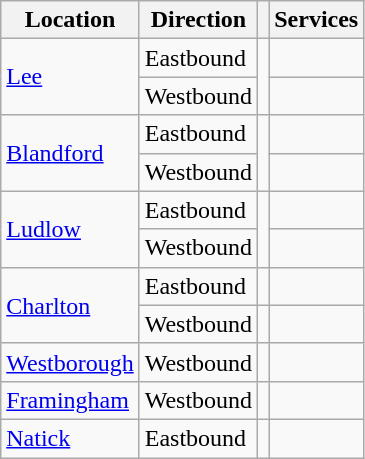<table class="wikitable sortable">
<tr>
<th>Location</th>
<th>Direction</th>
<th></th>
<th class="unsortable">Services</th>
</tr>
<tr>
<td rowspan="2"><a href='#'>Lee</a></td>
<td>Eastbound</td>
<td rowspan="2"></td>
<td></td>
</tr>
<tr>
<td>Westbound</td>
<td></td>
</tr>
<tr>
<td rowspan="2"><a href='#'>Blandford</a></td>
<td>Eastbound</td>
<td rowspan="2"></td>
<td></td>
</tr>
<tr>
<td>Westbound</td>
<td></td>
</tr>
<tr>
<td rowspan="2"><a href='#'>Ludlow</a></td>
<td>Eastbound</td>
<td rowspan="2"></td>
<td></td>
</tr>
<tr>
<td>Westbound</td>
<td></td>
</tr>
<tr>
<td rowspan="2"><a href='#'>Charlton</a></td>
<td>Eastbound</td>
<td></td>
<td></td>
</tr>
<tr>
<td>Westbound</td>
<td></td>
<td></td>
</tr>
<tr>
<td scope="row"><a href='#'>Westborough</a></td>
<td>Westbound</td>
<td></td>
<td></td>
</tr>
<tr>
<td scope="row"><a href='#'>Framingham</a></td>
<td>Westbound</td>
<td></td>
<td></td>
</tr>
<tr>
<td scope="row"><a href='#'>Natick</a></td>
<td>Eastbound</td>
<td></td>
<td></td>
</tr>
</table>
